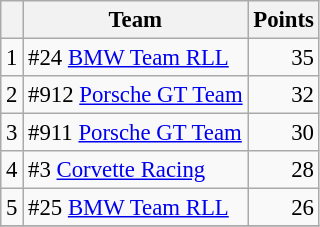<table class="wikitable" style="font-size: 95%;">
<tr>
<th scope="col"></th>
<th scope="col">Team</th>
<th scope="col">Points</th>
</tr>
<tr>
<td align=center>1</td>
<td> #24 <a href='#'>BMW Team RLL</a></td>
<td align=right>35</td>
</tr>
<tr>
<td align=center>2</td>
<td> #912 <a href='#'>Porsche GT Team</a></td>
<td align=right>32</td>
</tr>
<tr>
<td align=center>3</td>
<td> #911 <a href='#'>Porsche GT Team</a></td>
<td align=right>30</td>
</tr>
<tr>
<td align=center>4</td>
<td> #3 <a href='#'>Corvette Racing</a></td>
<td align=right>28</td>
</tr>
<tr>
<td align=center>5</td>
<td> #25 <a href='#'>BMW Team RLL</a></td>
<td align=right>26</td>
</tr>
<tr>
</tr>
</table>
